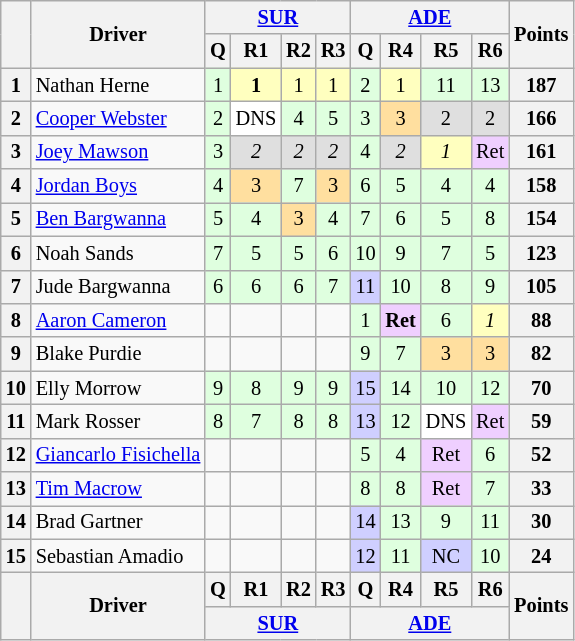<table class="wikitable" style="font-size: 85%; text-align:center">
<tr>
<th rowspan="2"></th>
<th rowspan="2">Driver</th>
<th colspan="4"><a href='#'>SUR</a></th>
<th colspan="4"><a href='#'>ADE</a></th>
<th rowspan="2">Points</th>
</tr>
<tr>
<th>Q</th>
<th>R1</th>
<th>R2</th>
<th>R3</th>
<th>Q</th>
<th>R4</th>
<th>R5</th>
<th>R6</th>
</tr>
<tr>
<th>1</th>
<td align="left"> Nathan Herne</td>
<td style="background:#dfffdf;">1</td>
<td style="background:#ffffbf;"><strong>1</strong></td>
<td style="background:#ffffbf;">1</td>
<td style="background:#ffffbf;">1</td>
<td style="background:#dfffdf;">2</td>
<td style="background:#ffffbf;">1</td>
<td style="background:#dfffdf;">11</td>
<td style="background:#dfffdf;">13</td>
<th>187</th>
</tr>
<tr>
<th>2</th>
<td align="left"> <a href='#'>Cooper Webster</a></td>
<td style="background:#dfffdf;">2</td>
<td style="background:#ffffff;">DNS</td>
<td style="background:#dfffdf;">4</td>
<td style="background:#dfffdf;">5</td>
<td style="background:#dfffdf;">3</td>
<td style="background:#ffdf9f;">3</td>
<td style="background:#dfdfdf;">2</td>
<td style="background:#dfdfdf;">2</td>
<th>166</th>
</tr>
<tr>
<th>3</th>
<td align="left"> <a href='#'>Joey Mawson</a></td>
<td style="background:#dfffdf;">3</td>
<td style="background:#dfdfdf;"><em>2</em></td>
<td style="background:#dfdfdf;"><em>2</em></td>
<td style="background:#dfdfdf;"><em>2</em></td>
<td style="background:#dfffdf;">4</td>
<td style="background:#dfdfdf;"><em>2</em></td>
<td style="background:#ffffbf;"><em>1</em></td>
<td style="background:#efcfff;">Ret</td>
<th>161</th>
</tr>
<tr>
<th>4</th>
<td align="left"> <a href='#'>Jordan Boys</a></td>
<td style="background:#dfffdf;">4</td>
<td style="background:#ffdf9f;">3</td>
<td style="background:#dfffdf;">7</td>
<td style="background:#ffdf9f;">3</td>
<td style="background:#dfffdf;">6</td>
<td style="background:#dfffdf;">5</td>
<td style="background:#dfffdf;">4</td>
<td style="background:#dfffdf;">4</td>
<th>158</th>
</tr>
<tr>
<th>5</th>
<td align="left"> <a href='#'>Ben Bargwanna</a></td>
<td style="background:#dfffdf;">5</td>
<td style="background:#dfffdf;">4</td>
<td style="background:#ffdf9f;">3</td>
<td style="background:#dfffdf;">4</td>
<td style="background:#dfffdf;">7</td>
<td style="background:#dfffdf;">6</td>
<td style="background:#dfffdf;">5</td>
<td style="background:#dfffdf;">8</td>
<th>154</th>
</tr>
<tr>
<th>6</th>
<td align="left"> Noah Sands</td>
<td style="background:#dfffdf;">7</td>
<td style="background:#dfffdf;">5</td>
<td style="background:#dfffdf;">5</td>
<td style="background:#dfffdf;">6</td>
<td style="background:#dfffdf;">10</td>
<td style="background:#dfffdf;">9</td>
<td style="background:#dfffdf;">7</td>
<td style="background:#dfffdf;">5</td>
<th>123</th>
</tr>
<tr>
<th>7</th>
<td align="left"> Jude Bargwanna</td>
<td style="background:#dfffdf;">6</td>
<td style="background:#dfffdf;">6</td>
<td style="background:#dfffdf;">6</td>
<td style="background:#dfffdf;">7</td>
<td style="background:#cfcfff;">11</td>
<td style="background:#dfffdf;">10</td>
<td style="background:#dfffdf;">8</td>
<td style="background:#dfffdf;">9</td>
<th>105</th>
</tr>
<tr>
<th>8</th>
<td align="left"> <a href='#'>Aaron Cameron</a></td>
<td></td>
<td></td>
<td></td>
<td></td>
<td style="background:#dfffdf;">1</td>
<td style="background:#efcfff;"><strong>Ret</strong></td>
<td style="background:#dfffdf;">6</td>
<td style="background:#ffffbf;"><em>1</em></td>
<th>88</th>
</tr>
<tr>
<th>9</th>
<td align="left"> Blake Purdie</td>
<td></td>
<td></td>
<td></td>
<td></td>
<td style="background:#dfffdf;">9</td>
<td style="background:#dfffdf;">7</td>
<td style="background:#ffdf9f;">3</td>
<td style="background:#ffdf9f;">3</td>
<th>82</th>
</tr>
<tr>
<th>10</th>
<td align="left"> Elly Morrow</td>
<td style="background:#dfffdf;">9</td>
<td style="background:#dfffdf;">8</td>
<td style="background:#dfffdf;">9</td>
<td style="background:#dfffdf;">9</td>
<td style="background:#cfcfff;">15</td>
<td style="background:#dfffdf;">14</td>
<td style="background:#dfffdf;">10</td>
<td style="background:#dfffdf;">12</td>
<th>70</th>
</tr>
<tr>
<th>11</th>
<td align="left"> Mark Rosser</td>
<td style="background:#dfffdf;">8</td>
<td style="background:#dfffdf;">7</td>
<td style="background:#dfffdf;">8</td>
<td style="background:#dfffdf;">8</td>
<td style="background:#cfcfff;">13</td>
<td style="background:#dfffdf;">12</td>
<td style="background:#ffffff;">DNS</td>
<td style="background:#efcfff;">Ret</td>
<th>59</th>
</tr>
<tr>
<th>12</th>
<td nowrap="" align="left"> <a href='#'>Giancarlo Fisichella</a></td>
<td></td>
<td></td>
<td></td>
<td></td>
<td style="background:#dfffdf;">5</td>
<td style="background:#dfffdf;">4</td>
<td style="background:#efcfff;">Ret</td>
<td style="background:#dfffdf;">6</td>
<th>52</th>
</tr>
<tr>
<th>13</th>
<td align="left"> <a href='#'>Tim Macrow</a></td>
<td></td>
<td></td>
<td></td>
<td></td>
<td style="background:#dfffdf;">8</td>
<td style="background:#dfffdf;">8</td>
<td style="background:#efcfff;">Ret</td>
<td style="background:#dfffdf;">7</td>
<th>33</th>
</tr>
<tr>
<th>14</th>
<td align="left"> Brad Gartner</td>
<td></td>
<td></td>
<td></td>
<td></td>
<td style="background:#cfcfff;">14</td>
<td style="background:#dfffdf;">13</td>
<td style="background:#dfffdf;">9</td>
<td style="background:#dfffdf;">11</td>
<th>30</th>
</tr>
<tr>
<th>15</th>
<td align="left"> Sebastian Amadio</td>
<td></td>
<td></td>
<td></td>
<td></td>
<td style="background:#cfcfff;">12</td>
<td style="background:#dfffdf;">11</td>
<td style="background:#cfcfff;">NC</td>
<td style="background:#dfffdf;">10</td>
<th>24</th>
</tr>
<tr>
<th rowspan="2"></th>
<th rowspan="2">Driver</th>
<th>Q</th>
<th>R1</th>
<th>R2</th>
<th>R3</th>
<th>Q</th>
<th>R4</th>
<th>R5</th>
<th>R6</th>
<th rowspan="2">Points</th>
</tr>
<tr>
<th colspan="4"><a href='#'>SUR</a></th>
<th colspan="4"><a href='#'>ADE</a></th>
</tr>
</table>
